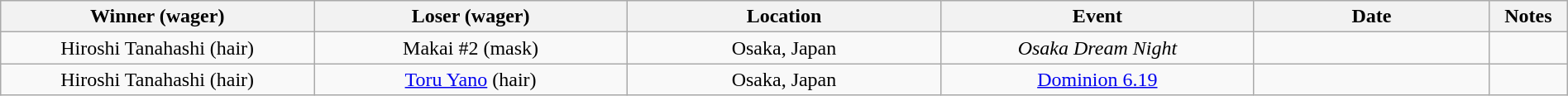<table class="wikitable sortable" width=100%  style="text-align: center">
<tr>
<th width=20% scope="col">Winner (wager)</th>
<th width=20% scope="col">Loser (wager)</th>
<th width=20% scope="col">Location</th>
<th width=20% scope="col">Event</th>
<th width=15% scope="col">Date</th>
<th class="unsortable" width=5% scope="col">Notes</th>
</tr>
<tr>
<td>Hiroshi Tanahashi (hair)</td>
<td>Makai #2 (mask)</td>
<td>Osaka, Japan</td>
<td><em>Osaka Dream Night</em></td>
<td></td>
<td></td>
</tr>
<tr>
<td>Hiroshi Tanahashi (hair)</td>
<td><a href='#'>Toru Yano</a> (hair)</td>
<td>Osaka, Japan</td>
<td><a href='#'>Dominion 6.19</a></td>
<td></td>
<td></td>
</tr>
</table>
